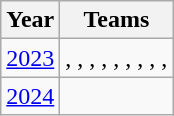<table class="wikitable">
<tr>
<th>Year</th>
<th>Teams</th>
</tr>
<tr>
<td><a href='#'>2023</a></td>
<td>, , , , , , , , , </td>
</tr>
<tr>
<td><a href='#'>2024</a></td>
<td></td>
</tr>
</table>
